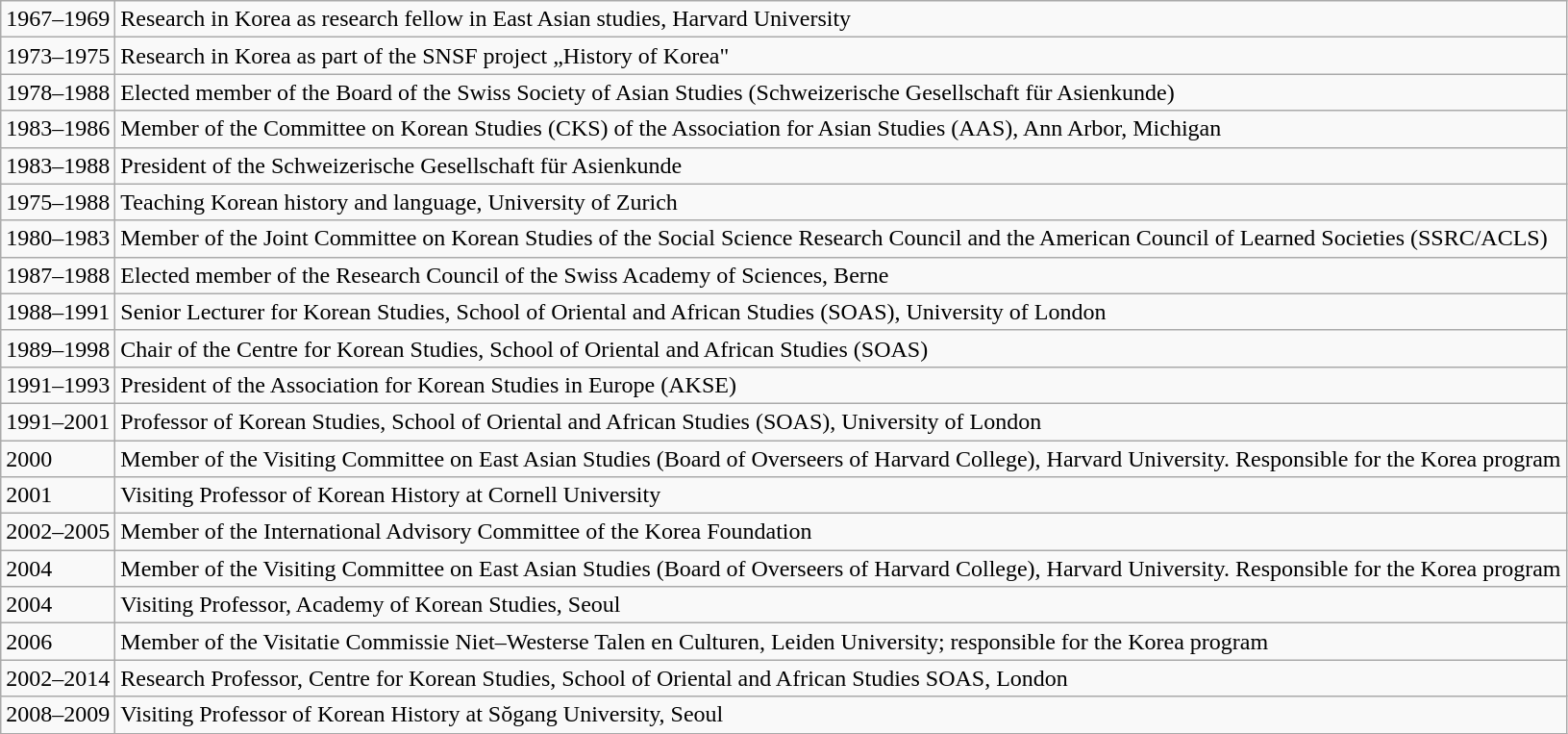<table class="wikitable">
<tr>
<td>1967–1969</td>
<td>Research in Korea as research fellow in East Asian studies, Harvard University</td>
</tr>
<tr>
<td>1973–1975</td>
<td>Research in Korea as part of the SNSF project „History of Korea"</td>
</tr>
<tr>
<td>1978–1988</td>
<td>Elected member of the Board of the Swiss Society of Asian Studies (Schweizerische Gesellschaft für Asienkunde)</td>
</tr>
<tr>
<td>1983–1986</td>
<td>Member of the Committee on Korean Studies (CKS) of the Association for Asian Studies (AAS), Ann Arbor, Michigan</td>
</tr>
<tr>
<td>1983–1988</td>
<td>President of the Schweizerische Gesellschaft für Asienkunde</td>
</tr>
<tr>
<td>1975–1988</td>
<td>Teaching Korean history and language, University of Zurich</td>
</tr>
<tr>
<td>1980–1983</td>
<td>Member of the Joint Committee on Korean Studies of the Social Science Research Council and the American Council of Learned Societies (SSRC/ACLS)</td>
</tr>
<tr>
<td>1987–1988</td>
<td>Elected member of the Research Council of the Swiss Academy of Sciences, Berne</td>
</tr>
<tr>
<td>1988–1991</td>
<td>Senior Lecturer for Korean Studies<em>,</em> School of Oriental and African Studies (SOAS), University of London</td>
</tr>
<tr>
<td>1989–1998</td>
<td>Chair of the Centre for Korean Studies, School of Oriental and African Studies (SOAS)</td>
</tr>
<tr>
<td>1991–1993</td>
<td>President of the Association for Korean Studies in Europe (AKSE)</td>
</tr>
<tr>
<td>1991–2001</td>
<td>Professor of Korean Studies, School of Oriental and African Studies (SOAS), University of London</td>
</tr>
<tr>
<td>2000</td>
<td>Member of the Visiting Committee on East Asian Studies (Board of Overseers of Harvard College), Harvard University. Responsible for the Korea program</td>
</tr>
<tr>
<td>2001</td>
<td>Visiting Professor of Korean History at Cornell University</td>
</tr>
<tr>
<td>2002–2005</td>
<td>Member of the International Advisory Committee of the Korea Foundation</td>
</tr>
<tr>
<td>2004</td>
<td>Member of the Visiting Committee on East Asian Studies (Board of Overseers of Harvard College), Harvard University. Responsible for the Korea program</td>
</tr>
<tr>
<td>2004</td>
<td>Visiting Professor, Academy of Korean Studies, Seoul</td>
</tr>
<tr>
<td>2006</td>
<td>Member of the Visitatie Commissie Niet–Westerse Talen en Culturen, Leiden University; responsible for the Korea program</td>
</tr>
<tr>
<td>2002–2014</td>
<td>Research Professor, Centre for Korean Studies, School of Oriental and African Studies SOAS, London</td>
</tr>
<tr>
<td>2008–2009</td>
<td>Visiting Professor of Korean History at Sŏgang University, Seoul</td>
</tr>
</table>
